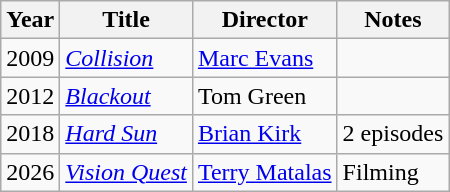<table class="wikitable">
<tr>
<th>Year</th>
<th>Title</th>
<th>Director</th>
<th>Notes</th>
</tr>
<tr>
<td>2009</td>
<td><em><a href='#'>Collision</a></em></td>
<td><a href='#'>Marc Evans</a></td>
<td></td>
</tr>
<tr>
<td>2012</td>
<td><em><a href='#'>Blackout</a></em></td>
<td>Tom Green</td>
<td></td>
</tr>
<tr>
<td>2018</td>
<td><em><a href='#'>Hard Sun</a></em></td>
<td><a href='#'>Brian Kirk</a></td>
<td>2 episodes</td>
</tr>
<tr>
<td>2026</td>
<td><em><a href='#'>Vision Quest</a></em></td>
<td><a href='#'>Terry Matalas</a></td>
<td>Filming</td>
</tr>
</table>
